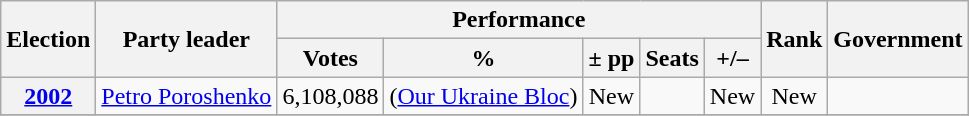<table class=wikitable style=text-align:center>
<tr>
<th rowspan="2"><strong>Election</strong></th>
<th rowspan="2">Party leader</th>
<th colspan="5" scope="col">Performance</th>
<th rowspan="2">Rank</th>
<th rowspan="2">Government</th>
</tr>
<tr>
<th><strong>Votes</strong></th>
<th><strong>%</strong></th>
<th><strong>± pp</strong></th>
<th><strong>Seats</strong></th>
<th><strong>+/–</strong></th>
</tr>
<tr>
<th><a href='#'>2002</a></th>
<td><a href='#'>Petro Poroshenko</a></td>
<td>6,108,088</td>
<td>(<a href='#'>Our Ukraine Bloc</a>)</td>
<td>New</td>
<td></td>
<td>New</td>
<td>New</td>
<td></td>
</tr>
<tr>
</tr>
</table>
